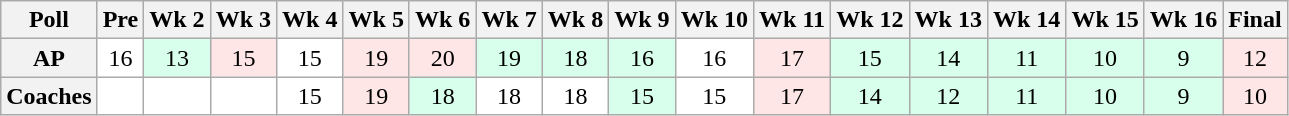<table class="wikitable" style="white-space:nowrap;">
<tr>
<th>Poll</th>
<th>Pre</th>
<th>Wk 2</th>
<th>Wk 3</th>
<th>Wk 4</th>
<th>Wk 5</th>
<th>Wk 6</th>
<th>Wk 7</th>
<th>Wk 8</th>
<th>Wk 9</th>
<th>Wk 10</th>
<th>Wk 11</th>
<th>Wk 12</th>
<th>Wk 13</th>
<th>Wk 14</th>
<th>Wk 15</th>
<th>Wk 16</th>
<th>Final</th>
</tr>
<tr style="text-align:center;">
<th>AP</th>
<td style="background:#FFF;">16</td>
<td style="background:#D8FFEB;">13</td>
<td style="background:#FFE6E6;">15</td>
<td style="background:#FFF;">15</td>
<td style="background:#FFE6E6;">19</td>
<td style="background:#FFE6E6;">20</td>
<td style="background:#D8FFEB;">19</td>
<td style="background:#D8FFEB;">18</td>
<td style="background:#D8FFEB;">16</td>
<td style="background:#FFF;">16</td>
<td style="background:#FFE6E6;">17</td>
<td style="background:#D8FFEB;">15</td>
<td style="background:#D8FFEB;">14</td>
<td style="background:#D8FFEB;">11</td>
<td style="background:#D8FFEB;">10</td>
<td style="background:#D8FFEB;">9</td>
<td style="background:#FFE6E6;">12</td>
</tr>
<tr style="text-align:center;">
<th>Coaches</th>
<td style="background:#FFF;"></td>
<td style="background:#FFF;"></td>
<td style="background:#FFF;"></td>
<td style="background:#FFF;">15</td>
<td style="background:#FFE6E6;">19</td>
<td style="background:#D8FFEB;">18</td>
<td style="background:#FFF;">18</td>
<td style="background:#FFF;">18</td>
<td style="background:#D8FFEB;">15</td>
<td style="background:#FFF;">15</td>
<td style="background:#FFE6E6;">17</td>
<td style="background:#D8FFEB;">14</td>
<td style="background:#D8FFEB;">12</td>
<td style="background:#D8FFEB;">11</td>
<td style="background:#D8FFEB;">10</td>
<td style="background:#D8FFEB;">9</td>
<td style="background:#FFE6E6;">10</td>
</tr>
</table>
